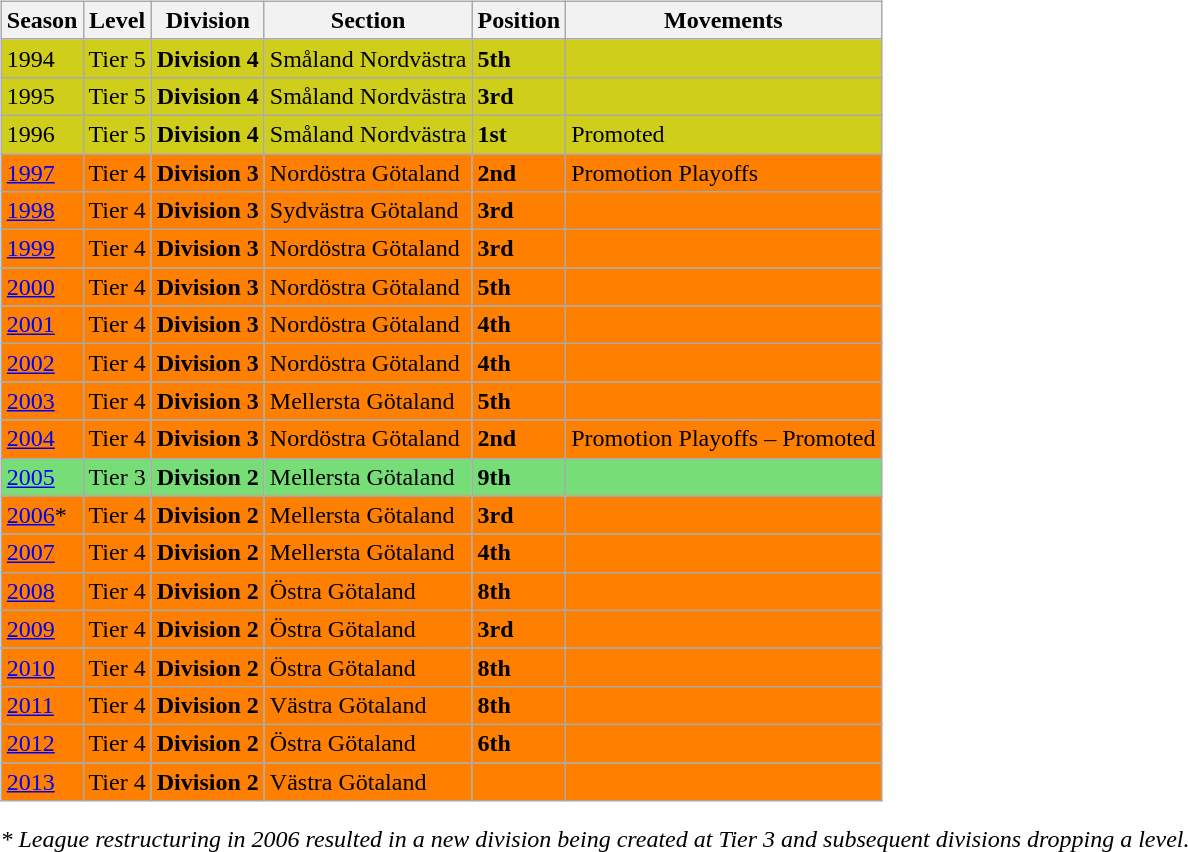<table>
<tr>
<td valign="top" width=0%><br><table class="wikitable">
<tr style="background:#f0f6fa;">
<th><strong>Season</strong></th>
<th><strong>Level</strong></th>
<th><strong>Division</strong></th>
<th><strong>Section</strong></th>
<th><strong>Position</strong></th>
<th><strong>Movements</strong></th>
</tr>
<tr>
<td style="background:#CECE1B;">1994</td>
<td style="background:#CECE1B;">Tier 5</td>
<td style="background:#CECE1B;"><strong>Division 4</strong></td>
<td style="background:#CECE1B;">Småland Nordvästra</td>
<td style="background:#CECE1B;"><strong>5th</strong></td>
<td style="background:#CECE1B;"></td>
</tr>
<tr>
<td style="background:#CECE1B;">1995</td>
<td style="background:#CECE1B;">Tier 5</td>
<td style="background:#CECE1B;"><strong>Division 4</strong></td>
<td style="background:#CECE1B;">Småland Nordvästra</td>
<td style="background:#CECE1B;"><strong>3rd</strong></td>
<td style="background:#CECE1B;"></td>
</tr>
<tr>
<td style="background:#CECE1B;">1996</td>
<td style="background:#CECE1B;">Tier 5</td>
<td style="background:#CECE1B;"><strong>Division 4</strong></td>
<td style="background:#CECE1B;">Småland Nordvästra</td>
<td style="background:#CECE1B;"><strong>1st</strong></td>
<td style="background:#CECE1B;">Promoted</td>
</tr>
<tr>
<td style="background:#FF7F00;"><a href='#'>1997</a></td>
<td style="background:#FF7F00;">Tier 4</td>
<td style="background:#FF7F00;"><strong>Division 3</strong></td>
<td style="background:#FF7F00;">Nordöstra Götaland</td>
<td style="background:#FF7F00;"><strong>2nd</strong></td>
<td style="background:#FF7F00;">Promotion Playoffs</td>
</tr>
<tr>
<td style="background:#FF7F00;"><a href='#'>1998</a></td>
<td style="background:#FF7F00;">Tier 4</td>
<td style="background:#FF7F00;"><strong>Division 3</strong></td>
<td style="background:#FF7F00;">Sydvästra Götaland</td>
<td style="background:#FF7F00;"><strong>3rd</strong></td>
<td style="background:#FF7F00;"></td>
</tr>
<tr>
<td style="background:#FF7F00;"><a href='#'>1999</a></td>
<td style="background:#FF7F00;">Tier 4</td>
<td style="background:#FF7F00;"><strong>Division 3</strong></td>
<td style="background:#FF7F00;">Nordöstra Götaland</td>
<td style="background:#FF7F00;"><strong>3rd</strong></td>
<td style="background:#FF7F00;"></td>
</tr>
<tr>
<td style="background:#FF7F00;"><a href='#'>2000</a></td>
<td style="background:#FF7F00;">Tier 4</td>
<td style="background:#FF7F00;"><strong>Division 3</strong></td>
<td style="background:#FF7F00;">Nordöstra Götaland</td>
<td style="background:#FF7F00;"><strong>5th</strong></td>
<td style="background:#FF7F00;"></td>
</tr>
<tr>
<td style="background:#FF7F00;"><a href='#'>2001</a></td>
<td style="background:#FF7F00;">Tier 4</td>
<td style="background:#FF7F00;"><strong>Division 3</strong></td>
<td style="background:#FF7F00;">Nordöstra Götaland</td>
<td style="background:#FF7F00;"><strong>4th</strong></td>
<td style="background:#FF7F00;"></td>
</tr>
<tr>
<td style="background:#FF7F00;"><a href='#'>2002</a></td>
<td style="background:#FF7F00;">Tier 4</td>
<td style="background:#FF7F00;"><strong>Division 3</strong></td>
<td style="background:#FF7F00;">Nordöstra Götaland</td>
<td style="background:#FF7F00;"><strong>4th</strong></td>
<td style="background:#FF7F00;"></td>
</tr>
<tr>
<td style="background:#FF7F00;"><a href='#'>2003</a></td>
<td style="background:#FF7F00;">Tier 4</td>
<td style="background:#FF7F00;"><strong>Division 3</strong></td>
<td style="background:#FF7F00;">Mellersta Götaland</td>
<td style="background:#FF7F00;"><strong>5th</strong></td>
<td style="background:#FF7F00;"></td>
</tr>
<tr>
<td style="background:#FF7F00;"><a href='#'>2004</a></td>
<td style="background:#FF7F00;">Tier 4</td>
<td style="background:#FF7F00;"><strong>Division 3</strong></td>
<td style="background:#FF7F00;">Nordöstra Götaland</td>
<td style="background:#FF7F00;"><strong>2nd</strong></td>
<td style="background:#FF7F00;">Promotion Playoffs – Promoted</td>
</tr>
<tr>
<td style="background:#77DD77;"><a href='#'>2005</a></td>
<td style="background:#77DD77;">Tier 3</td>
<td style="background:#77DD77;"><strong>Division 2</strong></td>
<td style="background:#77DD77;">Mellersta Götaland</td>
<td style="background:#77DD77;"><strong>9th</strong></td>
<td style="background:#77DD77;"></td>
</tr>
<tr>
<td style="background:#FF7F00;"><a href='#'>2006</a>*</td>
<td style="background:#FF7F00;">Tier 4</td>
<td style="background:#FF7F00;"><strong>Division 2</strong></td>
<td style="background:#FF7F00;">Mellersta Götaland</td>
<td style="background:#FF7F00;"><strong>3rd</strong></td>
<td style="background:#FF7F00;"></td>
</tr>
<tr>
<td style="background:#FF7F00;"><a href='#'>2007</a></td>
<td style="background:#FF7F00;">Tier 4</td>
<td style="background:#FF7F00;"><strong>Division 2</strong></td>
<td style="background:#FF7F00;">Mellersta Götaland</td>
<td style="background:#FF7F00;"><strong>4th</strong></td>
<td style="background:#FF7F00;"></td>
</tr>
<tr>
<td style="background:#FF7F00;"><a href='#'>2008</a></td>
<td style="background:#FF7F00;">Tier 4</td>
<td style="background:#FF7F00;"><strong>Division 2</strong></td>
<td style="background:#FF7F00;">Östra Götaland</td>
<td style="background:#FF7F00;"><strong>8th</strong></td>
<td style="background:#FF7F00;"></td>
</tr>
<tr>
<td style="background:#FF7F00;"><a href='#'>2009</a></td>
<td style="background:#FF7F00;">Tier 4</td>
<td style="background:#FF7F00;"><strong>Division 2</strong></td>
<td style="background:#FF7F00;">Östra Götaland</td>
<td style="background:#FF7F00;"><strong>3rd</strong></td>
<td style="background:#FF7F00;"></td>
</tr>
<tr>
</tr>
<tr>
<td style="background:#FF7F00;"><a href='#'>2010</a></td>
<td style="background:#FF7F00;">Tier 4</td>
<td style="background:#FF7F00;"><strong>Division 2</strong></td>
<td style="background:#FF7F00;">Östra Götaland</td>
<td style="background:#FF7F00;"><strong>8th</strong></td>
<td style="background:#FF7F00;"></td>
</tr>
<tr>
<td style="background:#FF7F00;"><a href='#'>2011</a></td>
<td style="background:#FF7F00;">Tier 4</td>
<td style="background:#FF7F00;"><strong>Division 2</strong></td>
<td style="background:#FF7F00;">Västra Götaland</td>
<td style="background:#FF7F00;"><strong>8th</strong></td>
<td style="background:#FF7F00;"></td>
</tr>
<tr>
<td style="background:#FF7F00;"><a href='#'>2012</a></td>
<td style="background:#FF7F00;">Tier 4</td>
<td style="background:#FF7F00;"><strong>Division 2</strong></td>
<td style="background:#FF7F00;">Östra Götaland</td>
<td style="background:#FF7F00;"><strong>6th</strong></td>
<td style="background:#FF7F00;"></td>
</tr>
<tr>
<td style="background:#FF7F00;"><a href='#'>2013</a></td>
<td style="background:#FF7F00;">Tier 4</td>
<td style="background:#FF7F00;"><strong>Division 2</strong></td>
<td style="background:#FF7F00;">Västra Götaland</td>
<td style="background:#FF7F00;"></td>
<td style="background:#FF7F00;"></td>
</tr>
</table>
<em>* League restructuring in 2006 resulted in a new division being created at Tier 3 and subsequent divisions dropping a level.</em>

</td>
</tr>
</table>
